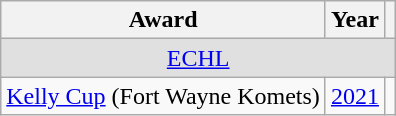<table class="wikitable">
<tr>
<th>Award</th>
<th>Year</th>
<th></th>
</tr>
<tr ALIGN="center" bgcolor="#e0e0e0">
<td colspan="3"><a href='#'>ECHL</a></td>
</tr>
<tr>
<td><a href='#'>Kelly Cup</a> (Fort Wayne Komets)</td>
<td><a href='#'>2021</a></td>
<td></td>
</tr>
</table>
